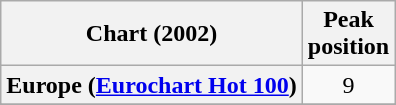<table class="wikitable sortable plainrowheaders">
<tr>
<th>Chart (2002)</th>
<th>Peak<br>position</th>
</tr>
<tr>
<th scope="row">Europe (<a href='#'>Eurochart Hot 100</a>)</th>
<td align="center">9</td>
</tr>
<tr>
</tr>
<tr>
</tr>
<tr>
</tr>
</table>
